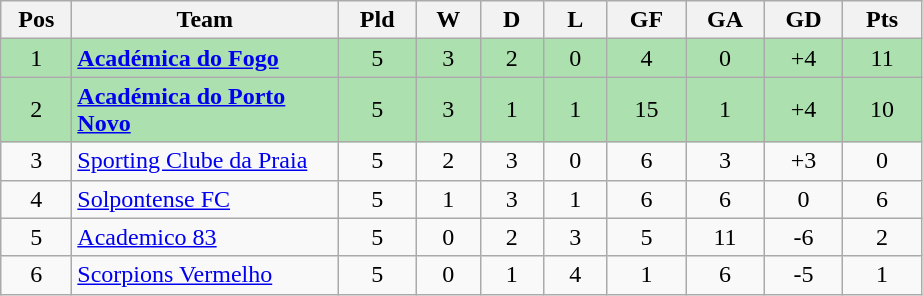<table class="wikitable" style="text-align: center;">
<tr>
<th style="width: 40px;">Pos</th>
<th style="width: 170px;">Team</th>
<th style="width: 45px;">Pld</th>
<th style="width: 35px;">W</th>
<th style="width: 35px;">D</th>
<th style="width: 35px;">L</th>
<th style="width: 45px;">GF</th>
<th style="width: 45px;">GA</th>
<th style="width: 45px;">GD</th>
<th style="width: 45px;">Pts</th>
</tr>
<tr style="background:#ACE1AF;">
<td>1</td>
<td style="text-align: left;"><strong><a href='#'>Académica do Fogo</a></strong></td>
<td>5</td>
<td>3</td>
<td>2</td>
<td>0</td>
<td>4</td>
<td>0</td>
<td>+4</td>
<td>11</td>
</tr>
<tr style="background:#ACE1AF;">
<td>2</td>
<td style="text-align: left;"><strong><a href='#'>Académica do Porto Novo</a></strong></td>
<td>5</td>
<td>3</td>
<td>1</td>
<td>1</td>
<td>15</td>
<td>1</td>
<td>+4</td>
<td>10</td>
</tr>
<tr>
<td>3</td>
<td style="text-align: left;"><a href='#'>Sporting Clube da Praia</a></td>
<td>5</td>
<td>2</td>
<td>3</td>
<td>0</td>
<td>6</td>
<td>3</td>
<td>+3</td>
<td>0</td>
</tr>
<tr>
<td>4</td>
<td style="text-align: left;"><a href='#'>Solpontense FC</a></td>
<td>5</td>
<td>1</td>
<td>3</td>
<td>1</td>
<td>6</td>
<td>6</td>
<td>0</td>
<td>6</td>
</tr>
<tr>
<td>5</td>
<td style="text-align: left;"><a href='#'>Academico 83</a></td>
<td>5</td>
<td>0</td>
<td>2</td>
<td>3</td>
<td>5</td>
<td>11</td>
<td>-6</td>
<td>2</td>
</tr>
<tr>
<td>6</td>
<td style="text-align: left;"><a href='#'>Scorpions Vermelho</a></td>
<td>5</td>
<td>0</td>
<td>1</td>
<td>4</td>
<td>1</td>
<td>6</td>
<td>-5</td>
<td>1</td>
</tr>
</table>
